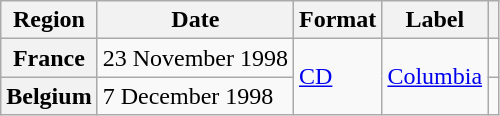<table class="wikitable plainrowheaders">
<tr>
<th scope="col">Region</th>
<th scope="col">Date</th>
<th scope="col">Format</th>
<th scope="col">Label</th>
<th scope="col"></th>
</tr>
<tr>
<th scope="row">France</th>
<td>23 November 1998</td>
<td rowspan="2"><a href='#'>CD</a></td>
<td rowspan="2"><a href='#'>Columbia</a></td>
<td align="center"></td>
</tr>
<tr>
<th scope="row">Belgium</th>
<td>7 December 1998</td>
<td align="center"></td>
</tr>
</table>
